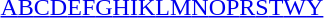<table id="toc" class="toc" summary="Class">
<tr>
<th></th>
</tr>
<tr>
<td style="text-align:center;"><a href='#'>A</a><a href='#'>B</a><a href='#'>C</a><a href='#'>D</a><a href='#'>E</a><a href='#'>F</a><a href='#'>G</a><a href='#'>H</a><a href='#'>I</a><a href='#'>K</a><a href='#'>L</a><a href='#'>M</a><a href='#'>N</a><a href='#'>O</a><a href='#'>P</a><a href='#'>R</a><a href='#'>S</a><a href='#'>T</a><a href='#'>W</a><a href='#'>Y</a></td>
</tr>
</table>
